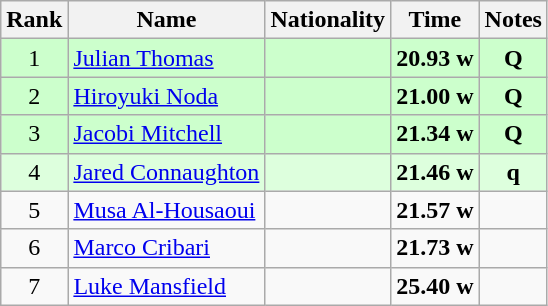<table class="wikitable sortable" style="text-align:center">
<tr>
<th>Rank</th>
<th>Name</th>
<th>Nationality</th>
<th>Time</th>
<th>Notes</th>
</tr>
<tr bgcolor=ccffcc>
<td>1</td>
<td align=left><a href='#'>Julian Thomas</a></td>
<td align=left></td>
<td><strong>20.93</strong> <strong>w</strong></td>
<td><strong>Q</strong></td>
</tr>
<tr bgcolor=ccffcc>
<td>2</td>
<td align=left><a href='#'>Hiroyuki Noda</a></td>
<td align=left></td>
<td><strong>21.00</strong> <strong>w</strong></td>
<td><strong>Q</strong></td>
</tr>
<tr bgcolor=ccffcc>
<td>3</td>
<td align=left><a href='#'>Jacobi Mitchell</a></td>
<td align=left></td>
<td><strong>21.34</strong> <strong>w</strong></td>
<td><strong>Q</strong></td>
</tr>
<tr bgcolor=ddffdd>
<td>4</td>
<td align=left><a href='#'>Jared Connaughton</a></td>
<td align=left></td>
<td><strong>21.46</strong> <strong>w</strong></td>
<td><strong>q</strong></td>
</tr>
<tr>
<td>5</td>
<td align=left><a href='#'>Musa Al-Housaoui</a></td>
<td align=left></td>
<td><strong>21.57</strong> <strong>w</strong></td>
<td></td>
</tr>
<tr>
<td>6</td>
<td align=left><a href='#'>Marco Cribari</a></td>
<td align=left></td>
<td><strong>21.73</strong> <strong>w</strong></td>
<td></td>
</tr>
<tr>
<td>7</td>
<td align=left><a href='#'>Luke Mansfield</a></td>
<td align=left></td>
<td><strong>25.40</strong> <strong>w</strong></td>
<td></td>
</tr>
</table>
